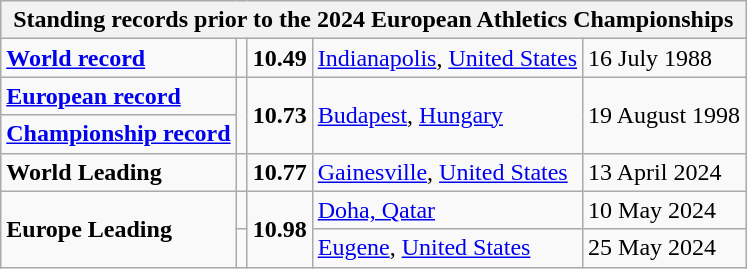<table class="wikitable">
<tr>
<th colspan="5">Standing records prior to the 2024 European Athletics Championships</th>
</tr>
<tr>
<td><strong><a href='#'>World record</a></strong></td>
<td></td>
<td><strong>10.49</strong></td>
<td><a href='#'>Indianapolis</a>, <a href='#'>United States</a></td>
<td>16 July 1988</td>
</tr>
<tr>
<td><strong><a href='#'>European record</a></strong></td>
<td rowspan="2"></td>
<td rowspan="2"><strong>10.73</strong></td>
<td rowspan="2"><a href='#'>Budapest</a>, <a href='#'>Hungary</a></td>
<td rowspan="2">19 August 1998</td>
</tr>
<tr>
<td><strong><a href='#'>Championship record</a></strong></td>
</tr>
<tr>
<td><strong>World Leading</strong></td>
<td></td>
<td><strong>10.77</strong></td>
<td><a href='#'>Gainesville</a>, <a href='#'>United States</a></td>
<td>13 April 2024</td>
</tr>
<tr>
<td rowspan="2"><strong>Europe Leading</strong></td>
<td></td>
<td rowspan="2"><strong>10.98</strong> </td>
<td><a href='#'>Doha, Qatar</a></td>
<td>10 May 2024</td>
</tr>
<tr>
<td></td>
<td><a href='#'>Eugene</a>, <a href='#'>United States</a></td>
<td>25 May 2024</td>
</tr>
</table>
